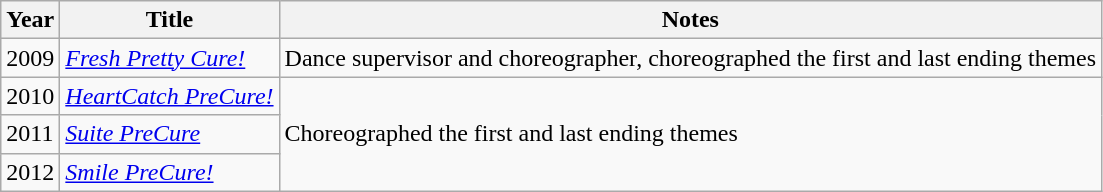<table class="wikitable">
<tr>
<th>Year</th>
<th>Title</th>
<th>Notes</th>
</tr>
<tr>
<td>2009</td>
<td><em><a href='#'>Fresh Pretty Cure!</a></em></td>
<td>Dance supervisor and choreographer, choreographed the first and last ending themes</td>
</tr>
<tr>
<td>2010</td>
<td><em><a href='#'>HeartCatch PreCure!</a></em></td>
<td rowspan="3">Choreographed the first and last ending themes</td>
</tr>
<tr>
<td>2011</td>
<td><em><a href='#'>Suite PreCure</a></em></td>
</tr>
<tr>
<td>2012</td>
<td><em><a href='#'>Smile PreCure!</a></em></td>
</tr>
</table>
